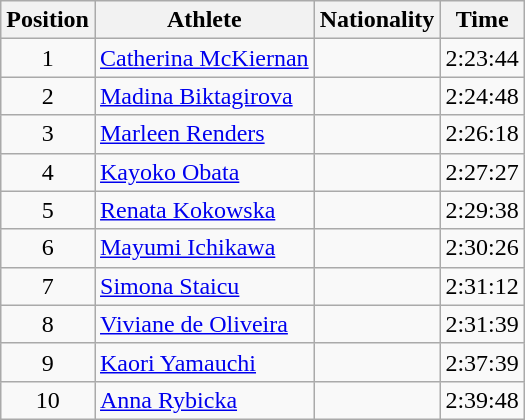<table class="wikitable sortable">
<tr>
<th>Position</th>
<th>Athlete</th>
<th>Nationality</th>
<th>Time</th>
</tr>
<tr>
<td style="text-align:center">1</td>
<td><a href='#'>Catherina McKiernan</a></td>
<td></td>
<td>2:23:44</td>
</tr>
<tr>
<td style="text-align:center">2</td>
<td><a href='#'>Madina Biktagirova</a></td>
<td></td>
<td>2:24:48</td>
</tr>
<tr>
<td style="text-align:center">3</td>
<td><a href='#'>Marleen Renders</a></td>
<td></td>
<td>2:26:18</td>
</tr>
<tr>
<td style="text-align:center">4</td>
<td><a href='#'>Kayoko Obata</a></td>
<td></td>
<td>2:27:27</td>
</tr>
<tr>
<td style="text-align:center">5</td>
<td><a href='#'>Renata Kokowska</a></td>
<td></td>
<td>2:29:38</td>
</tr>
<tr>
<td style="text-align:center">6</td>
<td><a href='#'>Mayumi Ichikawa</a></td>
<td></td>
<td>2:30:26</td>
</tr>
<tr>
<td style="text-align:center">7</td>
<td><a href='#'>Simona Staicu</a></td>
<td></td>
<td>2:31:12</td>
</tr>
<tr>
<td style="text-align:center">8</td>
<td><a href='#'>Viviane de Oliveira</a></td>
<td></td>
<td>2:31:39</td>
</tr>
<tr>
<td style="text-align:center">9</td>
<td><a href='#'>Kaori Yamauchi</a></td>
<td></td>
<td>2:37:39</td>
</tr>
<tr>
<td style="text-align:center">10</td>
<td><a href='#'>Anna Rybicka</a></td>
<td></td>
<td>2:39:48</td>
</tr>
</table>
